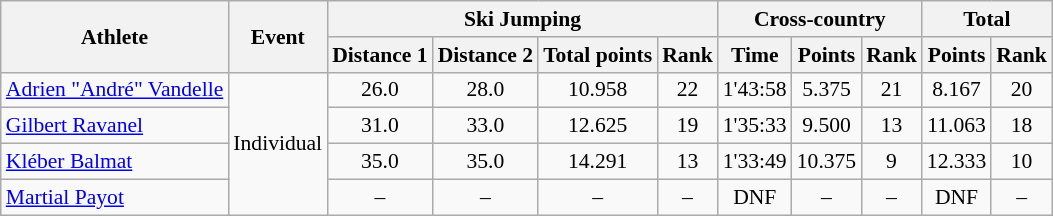<table class="wikitable" style="font-size:90%">
<tr>
<th rowspan="2">Athlete</th>
<th rowspan="2">Event</th>
<th colspan="4">Ski Jumping</th>
<th colspan="3">Cross-country</th>
<th colspan="2">Total</th>
</tr>
<tr>
<th>Distance 1</th>
<th>Distance 2</th>
<th>Total points</th>
<th>Rank</th>
<th>Time</th>
<th>Points</th>
<th>Rank</th>
<th>Points</th>
<th>Rank</th>
</tr>
<tr>
<td><a href='#'>Adrien "André" Vandelle</a></td>
<td rowspan="4">Individual</td>
<td align="center">26.0</td>
<td align="center">28.0</td>
<td align="center">10.958</td>
<td align="center">22</td>
<td align="center">1'43:58</td>
<td align="center">5.375</td>
<td align="center">21</td>
<td align="center">8.167</td>
<td align="center">20</td>
</tr>
<tr>
<td><a href='#'>Gilbert Ravanel</a></td>
<td align="center">31.0</td>
<td align="center">33.0</td>
<td align="center">12.625</td>
<td align="center">19</td>
<td align="center">1'35:33</td>
<td align="center">9.500</td>
<td align="center">13</td>
<td align="center">11.063</td>
<td align="center">18</td>
</tr>
<tr>
<td><a href='#'>Kléber Balmat</a></td>
<td align="center">35.0</td>
<td align="center">35.0</td>
<td align="center">14.291</td>
<td align="center">13</td>
<td align="center">1'33:49</td>
<td align="center">10.375</td>
<td align="center">9</td>
<td align="center">12.333</td>
<td align="center">10</td>
</tr>
<tr>
<td><a href='#'>Martial Payot</a></td>
<td align="center">–</td>
<td align="center">–</td>
<td align="center">–</td>
<td align="center">–</td>
<td align="center">DNF</td>
<td align="center">–</td>
<td align="center">–</td>
<td align="center">DNF</td>
<td align="center">–</td>
</tr>
</table>
